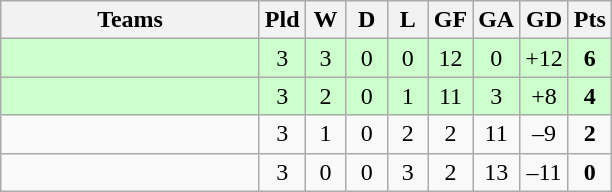<table class="wikitable" style="text-align: center;">
<tr>
<th width=165>Teams</th>
<th width=20>Pld</th>
<th width=20>W</th>
<th width=20>D</th>
<th width=20>L</th>
<th width=20>GF</th>
<th width=20>GA</th>
<th width=20>GD</th>
<th width=20>Pts</th>
</tr>
<tr align=center style="background:#ccffcc;">
<td style="text-align:left;"></td>
<td>3</td>
<td>3</td>
<td>0</td>
<td>0</td>
<td>12</td>
<td>0</td>
<td>+12</td>
<td><strong>6</strong></td>
</tr>
<tr align=center style="background:#ccffcc;">
<td style="text-align:left;"></td>
<td>3</td>
<td>2</td>
<td>0</td>
<td>1</td>
<td>11</td>
<td>3</td>
<td>+8</td>
<td><strong>4</strong></td>
</tr>
<tr align=center>
<td style="text-align:left;"></td>
<td>3</td>
<td>1</td>
<td>0</td>
<td>2</td>
<td>2</td>
<td>11</td>
<td>–9</td>
<td><strong>2</strong></td>
</tr>
<tr align=center>
<td style="text-align:left;"></td>
<td>3</td>
<td>0</td>
<td>0</td>
<td>3</td>
<td>2</td>
<td>13</td>
<td>–11</td>
<td><strong>0</strong></td>
</tr>
</table>
